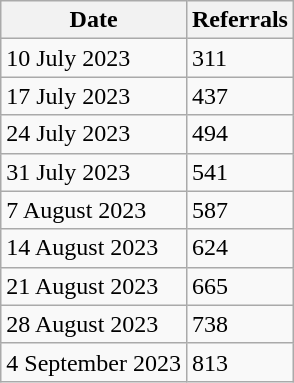<table class="wikitable sortable">
<tr>
<th>Date</th>
<th>Referrals</th>
</tr>
<tr>
<td>10 July 2023</td>
<td>311</td>
</tr>
<tr>
<td>17 July 2023</td>
<td>437</td>
</tr>
<tr>
<td>24 July 2023</td>
<td>494</td>
</tr>
<tr>
<td>31 July 2023</td>
<td>541</td>
</tr>
<tr>
<td>7 August 2023</td>
<td>587</td>
</tr>
<tr>
<td>14 August 2023</td>
<td>624</td>
</tr>
<tr>
<td>21 August 2023</td>
<td>665</td>
</tr>
<tr>
<td>28 August 2023</td>
<td>738</td>
</tr>
<tr>
<td>4 September 2023</td>
<td>813</td>
</tr>
</table>
